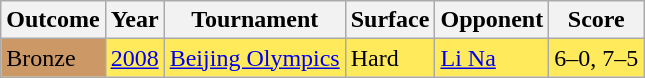<table class="sortable wikitable">
<tr>
<th>Outcome</th>
<th>Year</th>
<th>Tournament</th>
<th>Surface</th>
<th>Opponent</th>
<th class="unsortable">Score</th>
</tr>
<tr bgcolor=FFEA5C>
<td bgcolor=cc9966>Bronze</td>
<td><a href='#'>2008</a></td>
<td><a href='#'>Beijing Olympics</a></td>
<td>Hard</td>
<td> <a href='#'>Li Na</a></td>
<td>6–0, 7–5</td>
</tr>
</table>
